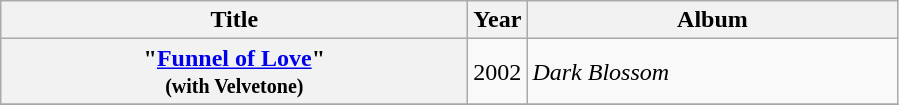<table class="wikitable plainrowheaders" style="text-align:center;">
<tr>
<th style="width:19em;">Title</th>
<th>Year</th>
<th style="width:15em;">Album</th>
</tr>
<tr>
<th scope="row">"<a href='#'>Funnel of Love</a>"<br><small>(with Velvetone)</small></th>
<td>2002</td>
<td align="left"><em>Dark Blossom</em></td>
</tr>
<tr>
</tr>
</table>
